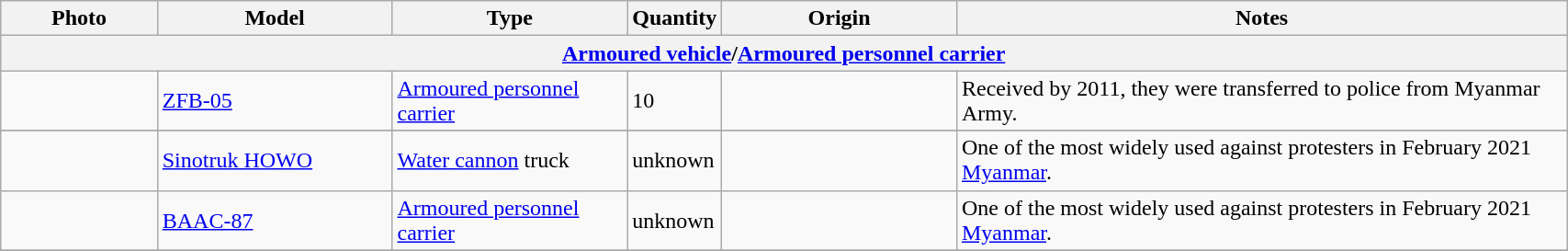<table class="wikitable" style="width:90%;">
<tr>
<th width="10%">Photo</th>
<th width="15%">Model</th>
<th width="15%">Type</th>
<th width="5%">Quantity</th>
<th width="15%">Origin</th>
<th>Notes</th>
</tr>
<tr>
<th colspan="8"><a href='#'>Armoured vehicle</a>/<a href='#'>Armoured personnel carrier</a></th>
</tr>
<tr>
<td></td>
<td><a href='#'>ZFB-05</a></td>
<td><a href='#'>Armoured personnel carrier</a></td>
<td>10</td>
<td></td>
<td>Received by 2011, they were transferred to police from Myanmar Army.</td>
</tr>
<tr>
</tr>
<tr>
<td></td>
<td><a href='#'>Sinotruk HOWO</a></td>
<td><a href='#'>Water cannon</a> truck</td>
<td>unknown</td>
<td></td>
<td>One of the most widely used against protesters in February 2021  <a href='#'>Myanmar</a>.</td>
</tr>
<tr>
<td></td>
<td><a href='#'>BAAC-87</a></td>
<td><a href='#'>Armoured personnel carrier</a></td>
<td>unknown</td>
<td></td>
<td>One of the most widely used against protesters in February 2021  <a href='#'>Myanmar</a>.</td>
</tr>
<tr>
</tr>
<tr>
</tr>
</table>
